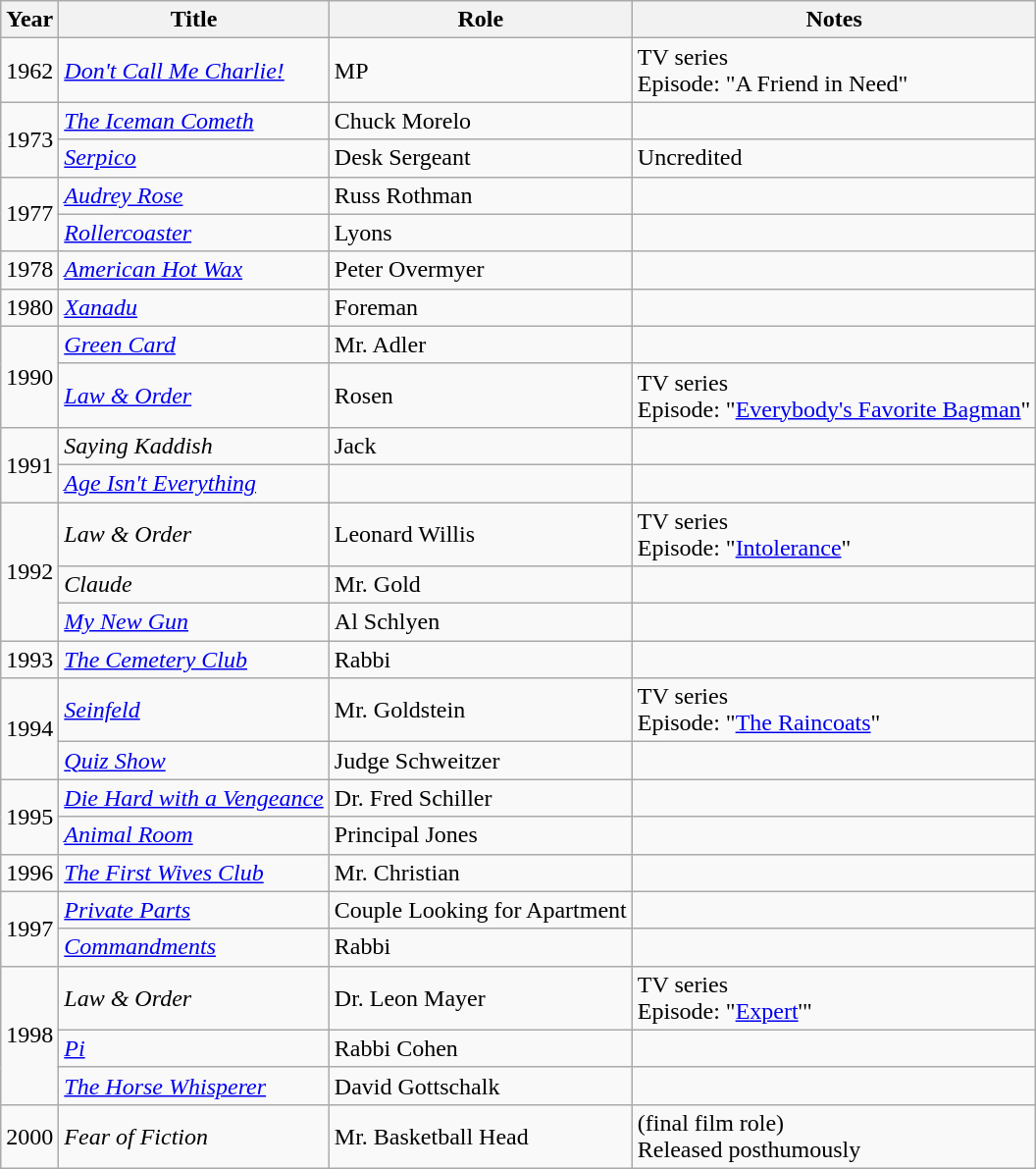<table class="wikitable" style="font-size:100%">
<tr style="text-align:center;">
<th>Year</th>
<th>Title</th>
<th>Role</th>
<th>Notes</th>
</tr>
<tr>
<td>1962</td>
<td><em><a href='#'>Don't Call Me Charlie!</a></em></td>
<td>MP</td>
<td>TV series<br>Episode: "A Friend in Need"</td>
</tr>
<tr>
<td rowspan="2">1973</td>
<td><em><a href='#'>The Iceman Cometh</a></em></td>
<td>Chuck Morelo</td>
<td></td>
</tr>
<tr>
<td><em><a href='#'>Serpico</a></em></td>
<td>Desk Sergeant</td>
<td>Uncredited</td>
</tr>
<tr>
<td rowspan="2">1977</td>
<td><em><a href='#'>Audrey Rose</a></em></td>
<td>Russ Rothman</td>
<td></td>
</tr>
<tr>
<td><em><a href='#'>Rollercoaster</a></em></td>
<td>Lyons</td>
<td></td>
</tr>
<tr>
<td rowspan="1">1978</td>
<td><em><a href='#'>American Hot Wax</a></em></td>
<td>Peter Overmyer</td>
<td></td>
</tr>
<tr>
<td rowspan="1">1980</td>
<td><em><a href='#'>Xanadu</a></em></td>
<td>Foreman</td>
<td></td>
</tr>
<tr>
<td rowspan="2">1990</td>
<td><em><a href='#'>Green Card</a></em></td>
<td>Mr. Adler</td>
<td></td>
</tr>
<tr>
<td><em><a href='#'>Law & Order</a></em></td>
<td>Rosen</td>
<td>TV series<br>Episode: "<a href='#'>Everybody's Favorite Bagman</a>"</td>
</tr>
<tr>
<td rowspan="2">1991</td>
<td><em>Saying Kaddish</em></td>
<td>Jack</td>
<td></td>
</tr>
<tr>
<td><em><a href='#'>Age Isn't Everything</a></em></td>
<td></td>
<td></td>
</tr>
<tr>
<td rowspan="3">1992</td>
<td><em>Law & Order</em></td>
<td>Leonard Willis</td>
<td>TV series<br>Episode: "<a href='#'>Intolerance</a>"</td>
</tr>
<tr>
<td><em>Claude</em></td>
<td>Mr. Gold</td>
<td></td>
</tr>
<tr>
<td><em><a href='#'>My New Gun</a></em></td>
<td>Al Schlyen</td>
<td></td>
</tr>
<tr>
<td rowspan="1">1993</td>
<td><em><a href='#'>The Cemetery Club</a></em></td>
<td>Rabbi</td>
<td></td>
</tr>
<tr>
<td rowspan="2">1994</td>
<td><em><a href='#'>Seinfeld</a></em></td>
<td>Mr. Goldstein</td>
<td>TV series<br>Episode: "<a href='#'>The Raincoats</a>"</td>
</tr>
<tr>
<td><em><a href='#'>Quiz Show</a></em></td>
<td>Judge Schweitzer</td>
<td></td>
</tr>
<tr>
<td rowspan="2">1995</td>
<td><em><a href='#'>Die Hard with a Vengeance</a></em></td>
<td>Dr. Fred Schiller</td>
<td></td>
</tr>
<tr>
<td><em><a href='#'>Animal Room</a></em></td>
<td>Principal Jones</td>
<td></td>
</tr>
<tr>
<td rowspan "1">1996</td>
<td><em><a href='#'>The First Wives Club</a></em></td>
<td>Mr. Christian</td>
<td></td>
</tr>
<tr>
<td rowspan="2">1997</td>
<td><em><a href='#'>Private Parts</a></em></td>
<td>Couple Looking for Apartment</td>
<td></td>
</tr>
<tr>
<td><em><a href='#'>Commandments</a></em></td>
<td>Rabbi</td>
<td></td>
</tr>
<tr>
<td rowspan="3">1998</td>
<td><em>Law & Order</em></td>
<td>Dr. Leon Mayer</td>
<td>TV series<br>Episode: "<a href='#'>Expert</a>'"</td>
</tr>
<tr>
<td><em><a href='#'>Pi</a></em></td>
<td>Rabbi Cohen</td>
<td></td>
</tr>
<tr>
<td><em><a href='#'>The Horse Whisperer</a></em></td>
<td>David Gottschalk</td>
<td></td>
</tr>
<tr>
<td rowspan="1">2000</td>
<td><em>Fear of Fiction</em></td>
<td>Mr. Basketball Head</td>
<td>(final film role)<br>Released posthumously</td>
</tr>
</table>
